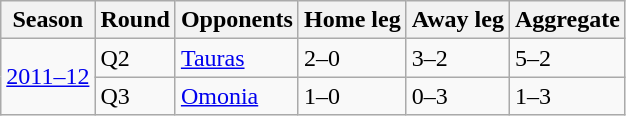<table class="wikitable">
<tr>
<th>Season</th>
<th>Round</th>
<th>Opponents</th>
<th>Home leg</th>
<th>Away leg</th>
<th>Aggregate</th>
</tr>
<tr>
<td rowspan="2"><a href='#'>2011–12</a></td>
<td>Q2</td>
<td> <a href='#'>Tauras</a></td>
<td>2–0</td>
<td>3–2</td>
<td>5–2</td>
</tr>
<tr>
<td>Q3</td>
<td> <a href='#'>Omonia</a></td>
<td>1–0</td>
<td>0–3</td>
<td>1–3</td>
</tr>
</table>
